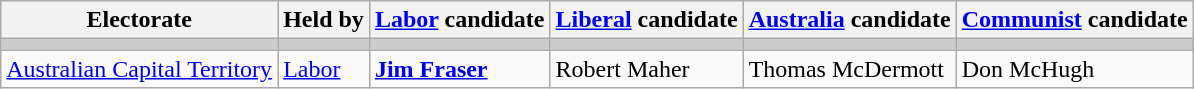<table class="wikitable">
<tr>
<th>Electorate</th>
<th>Held by</th>
<th><a href='#'>Labor</a> candidate</th>
<th><a href='#'>Liberal</a> candidate</th>
<th><a href='#'>Australia</a> candidate</th>
<th><a href='#'>Communist</a> candidate</th>
</tr>
<tr bgcolor="#cccccc">
<td></td>
<td></td>
<td></td>
<td></td>
<td></td>
<td></td>
</tr>
<tr>
<td><a href='#'>Australian Capital Territory</a></td>
<td><a href='#'>Labor</a></td>
<td><strong><a href='#'>Jim Fraser</a></strong></td>
<td>Robert Maher</td>
<td>Thomas McDermott</td>
<td>Don McHugh</td>
</tr>
</table>
